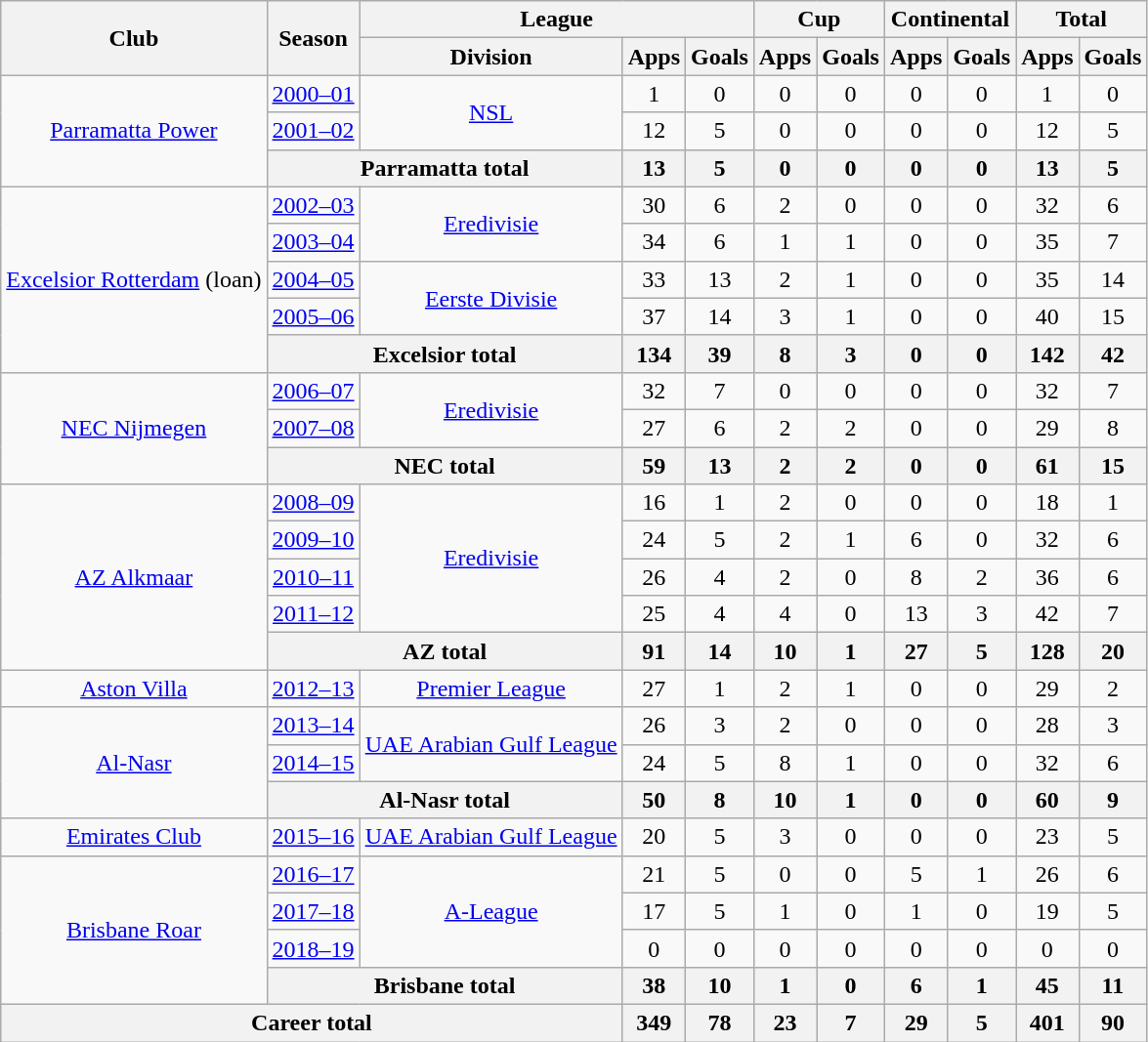<table class="wikitable" style="text-align:center">
<tr>
<th rowspan="2">Club</th>
<th rowspan="2">Season</th>
<th colspan="3">League</th>
<th colspan="2">Cup</th>
<th colspan="2">Continental</th>
<th colspan="2">Total</th>
</tr>
<tr>
<th>Division</th>
<th>Apps</th>
<th>Goals</th>
<th>Apps</th>
<th>Goals</th>
<th>Apps</th>
<th>Goals</th>
<th>Apps</th>
<th>Goals</th>
</tr>
<tr>
<td rowspan="3" valign="center"><a href='#'>Parramatta Power</a></td>
<td><a href='#'>2000–01</a></td>
<td rowspan=2><a href='#'>NSL</a></td>
<td>1</td>
<td>0</td>
<td>0</td>
<td>0</td>
<td>0</td>
<td>0</td>
<td>1</td>
<td>0</td>
</tr>
<tr>
<td><a href='#'>2001–02</a></td>
<td>12</td>
<td>5</td>
<td>0</td>
<td>0</td>
<td>0</td>
<td>0</td>
<td>12</td>
<td>5</td>
</tr>
<tr>
<th colspan="2">Parramatta total</th>
<th>13</th>
<th>5</th>
<th>0</th>
<th>0</th>
<th>0</th>
<th>0</th>
<th>13</th>
<th>5</th>
</tr>
<tr>
<td rowspan="5" valign="center"><a href='#'>Excelsior Rotterdam</a> (loan)</td>
<td><a href='#'>2002–03</a></td>
<td rowspan=2><a href='#'>Eredivisie</a></td>
<td>30</td>
<td>6</td>
<td>2</td>
<td>0</td>
<td>0</td>
<td>0</td>
<td>32</td>
<td>6</td>
</tr>
<tr>
<td><a href='#'>2003–04</a></td>
<td>34</td>
<td>6</td>
<td>1</td>
<td>1</td>
<td>0</td>
<td>0</td>
<td>35</td>
<td>7</td>
</tr>
<tr>
<td><a href='#'>2004–05</a></td>
<td rowspan=2><a href='#'>Eerste Divisie</a></td>
<td>33</td>
<td>13</td>
<td>2</td>
<td>1</td>
<td>0</td>
<td>0</td>
<td>35</td>
<td>14</td>
</tr>
<tr>
<td><a href='#'>2005–06</a></td>
<td>37</td>
<td>14</td>
<td>3</td>
<td>1</td>
<td>0</td>
<td>0</td>
<td>40</td>
<td>15</td>
</tr>
<tr>
<th colspan="2">Excelsior total</th>
<th>134</th>
<th>39</th>
<th>8</th>
<th>3</th>
<th>0</th>
<th>0</th>
<th>142</th>
<th>42</th>
</tr>
<tr>
<td rowspan="3" valign="center"><a href='#'>NEC Nijmegen</a></td>
<td><a href='#'>2006–07</a></td>
<td rowspan=2><a href='#'>Eredivisie</a></td>
<td>32</td>
<td>7</td>
<td>0</td>
<td>0</td>
<td>0</td>
<td>0</td>
<td>32</td>
<td>7</td>
</tr>
<tr>
<td><a href='#'>2007–08</a></td>
<td>27</td>
<td>6</td>
<td>2</td>
<td>2</td>
<td>0</td>
<td>0</td>
<td>29</td>
<td>8</td>
</tr>
<tr>
<th colspan="2">NEC total</th>
<th>59</th>
<th>13</th>
<th>2</th>
<th>2</th>
<th>0</th>
<th>0</th>
<th>61</th>
<th>15</th>
</tr>
<tr>
<td rowspan="5" valign="center"><a href='#'>AZ Alkmaar</a></td>
<td><a href='#'>2008–09</a></td>
<td rowspan=4><a href='#'>Eredivisie</a></td>
<td>16</td>
<td>1</td>
<td>2</td>
<td>0</td>
<td>0</td>
<td>0</td>
<td>18</td>
<td>1</td>
</tr>
<tr>
<td><a href='#'>2009–10</a></td>
<td>24</td>
<td>5</td>
<td>2</td>
<td>1</td>
<td>6</td>
<td>0</td>
<td>32</td>
<td>6</td>
</tr>
<tr>
<td><a href='#'>2010–11</a></td>
<td>26</td>
<td>4</td>
<td>2</td>
<td>0</td>
<td>8</td>
<td>2</td>
<td>36</td>
<td>6</td>
</tr>
<tr>
<td><a href='#'>2011–12</a></td>
<td>25</td>
<td>4</td>
<td>4</td>
<td>0</td>
<td>13</td>
<td>3</td>
<td>42</td>
<td>7</td>
</tr>
<tr>
<th colspan="2">AZ total</th>
<th>91</th>
<th>14</th>
<th>10</th>
<th>1</th>
<th>27</th>
<th>5</th>
<th>128</th>
<th>20</th>
</tr>
<tr>
<td valign="center"><a href='#'>Aston Villa</a></td>
<td><a href='#'>2012–13</a></td>
<td><a href='#'>Premier League</a></td>
<td>27</td>
<td>1</td>
<td>2</td>
<td>1</td>
<td>0</td>
<td>0</td>
<td>29</td>
<td>2</td>
</tr>
<tr>
<td rowspan=3><a href='#'>Al-Nasr</a></td>
<td><a href='#'>2013–14</a></td>
<td rowspan=2><a href='#'>UAE Arabian Gulf League</a></td>
<td>26</td>
<td>3</td>
<td>2</td>
<td>0</td>
<td>0</td>
<td>0</td>
<td>28</td>
<td>3</td>
</tr>
<tr>
<td><a href='#'>2014–15</a></td>
<td>24</td>
<td>5</td>
<td>8</td>
<td>1</td>
<td>0</td>
<td>0</td>
<td>32</td>
<td>6</td>
</tr>
<tr>
<th colspan=2>Al-Nasr total</th>
<th>50</th>
<th>8</th>
<th>10</th>
<th>1</th>
<th>0</th>
<th>0</th>
<th>60</th>
<th>9</th>
</tr>
<tr>
<td><a href='#'>Emirates Club</a></td>
<td><a href='#'>2015–16</a></td>
<td><a href='#'>UAE Arabian Gulf League</a></td>
<td>20</td>
<td>5</td>
<td>3</td>
<td>0</td>
<td>0</td>
<td>0</td>
<td>23</td>
<td>5</td>
</tr>
<tr>
<td rowspan=4><a href='#'>Brisbane Roar</a></td>
<td><a href='#'>2016–17</a></td>
<td rowspan=3><a href='#'>A-League</a></td>
<td>21</td>
<td>5</td>
<td>0</td>
<td>0</td>
<td>5</td>
<td>1</td>
<td>26</td>
<td>6</td>
</tr>
<tr>
<td><a href='#'>2017–18</a></td>
<td>17</td>
<td>5</td>
<td>1</td>
<td>0</td>
<td>1</td>
<td>0</td>
<td>19</td>
<td>5</td>
</tr>
<tr>
<td><a href='#'>2018–19</a></td>
<td>0</td>
<td>0</td>
<td>0</td>
<td>0</td>
<td>0</td>
<td>0</td>
<td>0</td>
<td>0</td>
</tr>
<tr>
<th colspan="2">Brisbane total</th>
<th>38</th>
<th>10</th>
<th>1</th>
<th>0</th>
<th>6</th>
<th>1</th>
<th>45</th>
<th>11</th>
</tr>
<tr>
<th colspan="3">Career total</th>
<th>349</th>
<th>78</th>
<th>23</th>
<th>7</th>
<th>29</th>
<th>5</th>
<th>401</th>
<th>90</th>
</tr>
</table>
